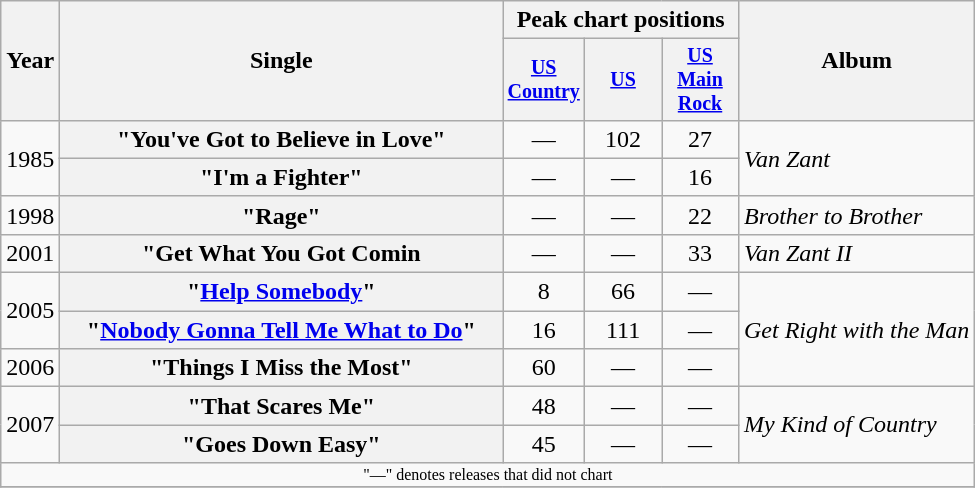<table class="wikitable plainrowheaders" style="text-align:center;">
<tr>
<th rowspan="2">Year</th>
<th rowspan="2" style="width:18em;">Single</th>
<th colspan="3">Peak chart positions</th>
<th rowspan="2">Album</th>
</tr>
<tr style="font-size:smaller;">
<th width="45"><a href='#'>US Country</a><br></th>
<th width="45"><a href='#'>US</a><br></th>
<th width="45"><a href='#'>US Main Rock</a><br></th>
</tr>
<tr>
<td rowspan="2">1985</td>
<th scope="row">"You've Got to Believe in Love"</th>
<td>—</td>
<td>102</td>
<td>27</td>
<td align="left" rowspan="2"><em>Van Zant</em></td>
</tr>
<tr>
<th scope="row">"I'm a Fighter"</th>
<td>—</td>
<td>—</td>
<td>16</td>
</tr>
<tr>
<td>1998</td>
<th scope="row">"Rage"</th>
<td>—</td>
<td>—</td>
<td>22</td>
<td align="left"><em>Brother to Brother</em></td>
</tr>
<tr>
<td>2001</td>
<th scope="row">"Get What You Got Comin</th>
<td>—</td>
<td>—</td>
<td>33</td>
<td align="left"><em>Van Zant II</em></td>
</tr>
<tr>
<td rowspan="2">2005</td>
<th scope="row">"<a href='#'>Help Somebody</a>"</th>
<td>8</td>
<td>66</td>
<td>—</td>
<td align="left" rowspan="3"><em>Get Right with the Man</em></td>
</tr>
<tr>
<th scope="row">"<a href='#'>Nobody Gonna Tell Me What to Do</a>"</th>
<td>16</td>
<td>111</td>
<td>—</td>
</tr>
<tr>
<td>2006</td>
<th scope="row">"Things I Miss the Most"</th>
<td>60</td>
<td>—</td>
<td>—</td>
</tr>
<tr>
<td rowspan="2">2007</td>
<th scope="row">"That Scares Me"</th>
<td>48</td>
<td>—</td>
<td>—</td>
<td align="left" rowspan="2"><em>My Kind of Country</em></td>
</tr>
<tr>
<th scope="row">"Goes Down Easy"</th>
<td>45</td>
<td>—</td>
<td>—</td>
</tr>
<tr>
<td align="center" colspan="6" style="font-size:8pt">"—" denotes releases that did not chart</td>
</tr>
<tr>
</tr>
</table>
